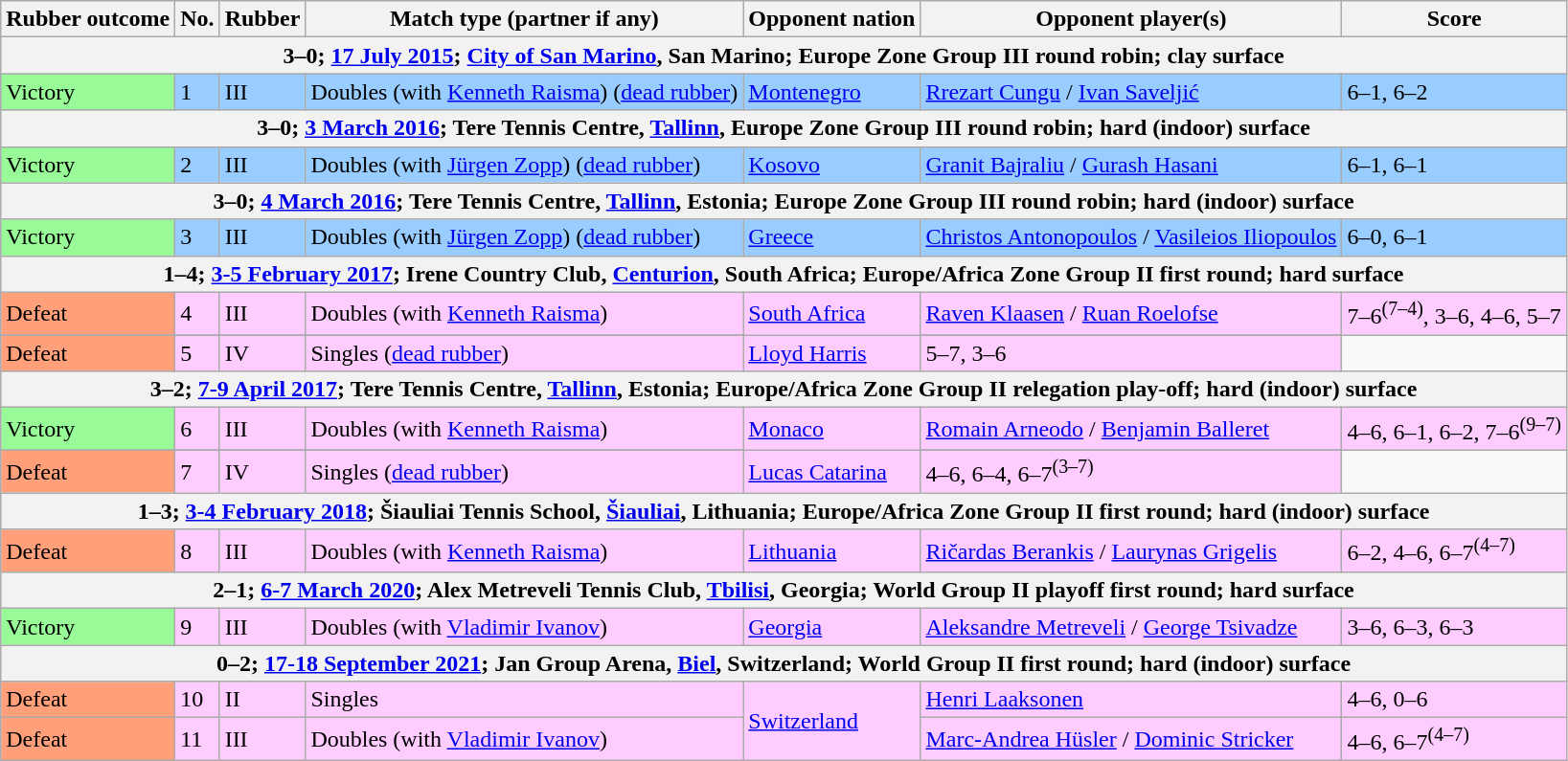<table class=wikitable>
<tr>
<th>Rubber outcome</th>
<th>No.</th>
<th>Rubber</th>
<th>Match type (partner if any)</th>
<th>Opponent nation</th>
<th>Opponent player(s)</th>
<th>Score</th>
</tr>
<tr>
<th colspan=7>3–0; <a href='#'>17 July 2015</a>; <a href='#'>City of San Marino</a>, San Marino; Europe Zone Group III round robin; clay surface</th>
</tr>
<tr bgcolor=#99CCFF>
<td bgcolor=98FB98>Victory</td>
<td>1</td>
<td>III</td>
<td>Doubles (with <a href='#'>Kenneth Raisma</a>) (<a href='#'>dead rubber</a>)</td>
<td> <a href='#'>Montenegro</a></td>
<td><a href='#'>Rrezart Cungu</a> / <a href='#'>Ivan Saveljić</a></td>
<td>6–1, 6–2</td>
</tr>
<tr>
<th colspan=7>3–0; <a href='#'>3 March 2016</a>; Tere Tennis Centre, <a href='#'>Tallinn</a>, Europe Zone Group III round robin; hard (indoor) surface</th>
</tr>
<tr bgcolor=#99CCFF>
<td bgcolor=98FB98>Victory</td>
<td>2</td>
<td>III</td>
<td>Doubles (with <a href='#'>Jürgen Zopp</a>) (<a href='#'>dead rubber</a>)</td>
<td> <a href='#'>Kosovo</a></td>
<td><a href='#'>Granit Bajraliu</a> / <a href='#'>Gurash Hasani</a></td>
<td>6–1, 6–1</td>
</tr>
<tr>
<th colspan=7>3–0; <a href='#'>4 March 2016</a>; Tere Tennis Centre, <a href='#'>Tallinn</a>, Estonia; Europe Zone Group III round robin; hard (indoor) surface</th>
</tr>
<tr bgcolor=#99CCFF>
<td bgcolor=98FB98>Victory</td>
<td>3</td>
<td>III</td>
<td>Doubles (with <a href='#'>Jürgen Zopp</a>) (<a href='#'>dead rubber</a>)</td>
<td> <a href='#'>Greece</a></td>
<td><a href='#'>Christos Antonopoulos</a> / <a href='#'>Vasileios Iliopoulos</a></td>
<td>6–0, 6–1</td>
</tr>
<tr>
<th colspan=7>1–4; <a href='#'>3-5 February 2017</a>; Irene Country Club, <a href='#'>Centurion</a>, South Africa; Europe/Africa Zone Group II first round; hard surface</th>
</tr>
<tr bgcolor=#FFCCFF>
<td bgcolor=FFA07A>Defeat</td>
<td>4</td>
<td>III</td>
<td>Doubles (with <a href='#'>Kenneth Raisma</a>)</td>
<td rowspan=2> <a href='#'>South Africa</a></td>
<td><a href='#'>Raven Klaasen</a> / <a href='#'>Ruan Roelofse</a></td>
<td>7–6<sup>(7–4)</sup>, 3–6, 4–6, 5–7</td>
</tr>
<tr>
</tr>
<tr bgcolor=#FFCCFF>
<td bgcolor=FFA07A>Defeat</td>
<td>5</td>
<td>IV</td>
<td>Singles (<a href='#'>dead rubber</a>)</td>
<td><a href='#'>Lloyd Harris</a></td>
<td>5–7, 3–6</td>
</tr>
<tr>
<th colspan=7>3–2; <a href='#'>7-9 April 2017</a>; Tere Tennis Centre, <a href='#'>Tallinn</a>, Estonia; Europe/Africa Zone Group II relegation play-off; hard (indoor) surface</th>
</tr>
<tr bgcolor=#FFCCFF>
<td bgcolor=98FB98>Victory</td>
<td>6</td>
<td>III</td>
<td>Doubles (with <a href='#'>Kenneth Raisma</a>)</td>
<td rowspan=2> <a href='#'>Monaco</a></td>
<td><a href='#'>Romain Arneodo</a> / <a href='#'>Benjamin Balleret</a></td>
<td>4–6, 6–1, 6–2, 7–6<sup>(9–7)</sup></td>
</tr>
<tr>
</tr>
<tr bgcolor=#FFCCFF>
<td bgcolor=FFA07A>Defeat</td>
<td>7</td>
<td>IV</td>
<td>Singles (<a href='#'>dead rubber</a>)</td>
<td><a href='#'>Lucas Catarina</a></td>
<td>4–6, 6–4, 6–7<sup>(3–7)</sup></td>
</tr>
<tr>
<th colspan=7>1–3; <a href='#'>3-4 February 2018</a>; Šiauliai Tennis School, <a href='#'>Šiauliai</a>, Lithuania; Europe/Africa Zone Group II first round; hard (indoor) surface</th>
</tr>
<tr bgcolor=#FFCCFF>
<td bgcolor=FFA07A>Defeat</td>
<td>8</td>
<td>III</td>
<td>Doubles (with <a href='#'>Kenneth Raisma</a>)</td>
<td> <a href='#'>Lithuania</a></td>
<td><a href='#'>Ričardas Berankis</a> / <a href='#'>Laurynas Grigelis</a></td>
<td>6–2, 4–6, 6–7<sup>(4–7)</sup></td>
</tr>
<tr>
<th colspan=7>2–1; <a href='#'>6-7 March 2020</a>; Alex Metreveli Tennis Club, <a href='#'>Tbilisi</a>, Georgia; World Group II playoff first round; hard surface</th>
</tr>
<tr bgcolor=#FFCCFF>
<td bgcolor=98FB98>Victory</td>
<td>9</td>
<td>III</td>
<td>Doubles (with <a href='#'>Vladimir Ivanov</a>)</td>
<td> <a href='#'>Georgia</a></td>
<td><a href='#'>Aleksandre Metreveli</a> / <a href='#'>George Tsivadze</a></td>
<td>3–6, 6–3, 6–3</td>
</tr>
<tr>
<th colspan=7>0–2; <a href='#'>17-18 September 2021</a>; Jan Group Arena, <a href='#'>Biel</a>, Switzerland; World Group II first round; hard (indoor) surface</th>
</tr>
<tr bgcolor=#FFCCFF>
<td bgcolor=FFA07A>Defeat</td>
<td>10</td>
<td>II</td>
<td>Singles</td>
<td rowspan=2> <a href='#'>Switzerland</a></td>
<td><a href='#'>Henri Laaksonen</a></td>
<td>4–6, 0–6</td>
</tr>
<tr bgcolor=#FFCCFF>
<td bgcolor=FFA07A>Defeat</td>
<td>11</td>
<td>III</td>
<td>Doubles (with <a href='#'>Vladimir Ivanov</a>)</td>
<td><a href='#'>Marc-Andrea Hüsler</a> / <a href='#'>Dominic Stricker</a></td>
<td>4–6, 6–7<sup>(4–7)</sup></td>
</tr>
</table>
